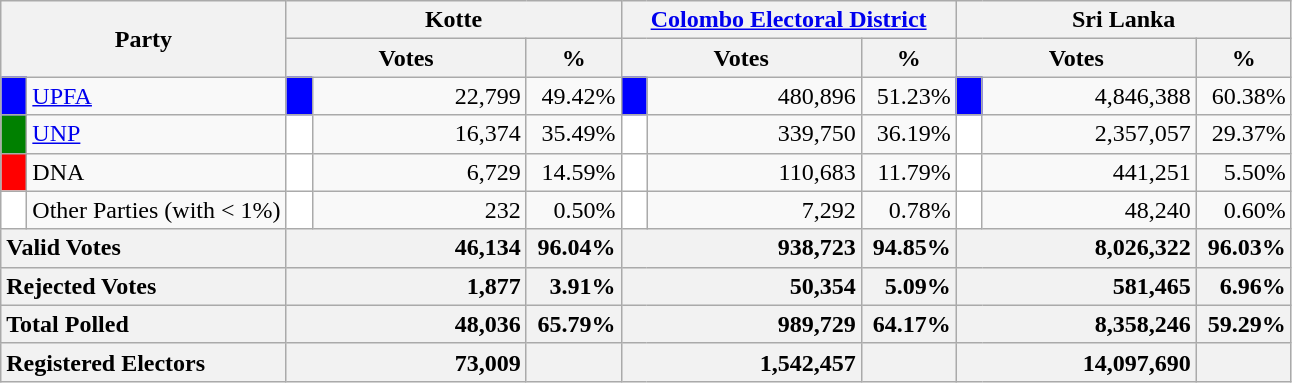<table class="wikitable">
<tr>
<th colspan="2" width="144px"rowspan="2">Party</th>
<th colspan="3" width="216px">Kotte</th>
<th colspan="3" width="216px"><a href='#'>Colombo Electoral District</a></th>
<th colspan="3" width="216px">Sri Lanka</th>
</tr>
<tr>
<th colspan="2" width="144px">Votes</th>
<th>%</th>
<th colspan="2" width="144px">Votes</th>
<th>%</th>
<th colspan="2" width="144px">Votes</th>
<th>%</th>
</tr>
<tr>
<td style="background-color:blue;" width="10px"></td>
<td style="text-align:left;"><a href='#'>UPFA</a></td>
<td style="background-color:blue;" width="10px"></td>
<td style="text-align:right;">22,799</td>
<td style="text-align:right;">49.42%</td>
<td style="background-color:blue;" width="10px"></td>
<td style="text-align:right;">480,896</td>
<td style="text-align:right;">51.23%</td>
<td style="background-color:blue;" width="10px"></td>
<td style="text-align:right;">4,846,388</td>
<td style="text-align:right;">60.38%</td>
</tr>
<tr>
<td style="background-color:green;" width="10px"></td>
<td style="text-align:left;"><a href='#'>UNP</a></td>
<td style="background-color:white;" width="10px"></td>
<td style="text-align:right;">16,374</td>
<td style="text-align:right;">35.49%</td>
<td style="background-color:white;" width="10px"></td>
<td style="text-align:right;">339,750</td>
<td style="text-align:right;">36.19%</td>
<td style="background-color:white;" width="10px"></td>
<td style="text-align:right;">2,357,057</td>
<td style="text-align:right;">29.37%</td>
</tr>
<tr>
<td style="background-color:red;" width="10px"></td>
<td style="text-align:left;">DNA</td>
<td style="background-color:white;" width="10px"></td>
<td style="text-align:right;">6,729</td>
<td style="text-align:right;">14.59%</td>
<td style="background-color:white;" width="10px"></td>
<td style="text-align:right;">110,683</td>
<td style="text-align:right;">11.79%</td>
<td style="background-color:white;" width="10px"></td>
<td style="text-align:right;">441,251</td>
<td style="text-align:right;">5.50%</td>
</tr>
<tr>
<td style="background-color:white;" width="10px"></td>
<td style="text-align:left;">Other Parties (with < 1%)</td>
<td style="background-color:white;" width="10px"></td>
<td style="text-align:right;">232</td>
<td style="text-align:right;">0.50%</td>
<td style="background-color:white;" width="10px"></td>
<td style="text-align:right;">7,292</td>
<td style="text-align:right;">0.78%</td>
<td style="background-color:white;" width="10px"></td>
<td style="text-align:right;">48,240</td>
<td style="text-align:right;">0.60%</td>
</tr>
<tr>
<th colspan="2" width="144px"style="text-align:left;">Valid Votes</th>
<th style="text-align:right;"colspan="2" width="144px">46,134</th>
<th style="text-align:right;">96.04%</th>
<th style="text-align:right;"colspan="2" width="144px">938,723</th>
<th style="text-align:right;">94.85%</th>
<th style="text-align:right;"colspan="2" width="144px">8,026,322</th>
<th style="text-align:right;">96.03%</th>
</tr>
<tr>
<th colspan="2" width="144px"style="text-align:left;">Rejected Votes</th>
<th style="text-align:right;"colspan="2" width="144px">1,877</th>
<th style="text-align:right;">3.91%</th>
<th style="text-align:right;"colspan="2" width="144px">50,354</th>
<th style="text-align:right;">5.09%</th>
<th style="text-align:right;"colspan="2" width="144px">581,465</th>
<th style="text-align:right;">6.96%</th>
</tr>
<tr>
<th colspan="2" width="144px"style="text-align:left;">Total Polled</th>
<th style="text-align:right;"colspan="2" width="144px">48,036</th>
<th style="text-align:right;">65.79%</th>
<th style="text-align:right;"colspan="2" width="144px">989,729</th>
<th style="text-align:right;">64.17%</th>
<th style="text-align:right;"colspan="2" width="144px">8,358,246</th>
<th style="text-align:right;">59.29%</th>
</tr>
<tr>
<th colspan="2" width="144px"style="text-align:left;">Registered Electors</th>
<th style="text-align:right;"colspan="2" width="144px">73,009</th>
<th></th>
<th style="text-align:right;"colspan="2" width="144px">1,542,457</th>
<th></th>
<th style="text-align:right;"colspan="2" width="144px">14,097,690</th>
<th></th>
</tr>
</table>
